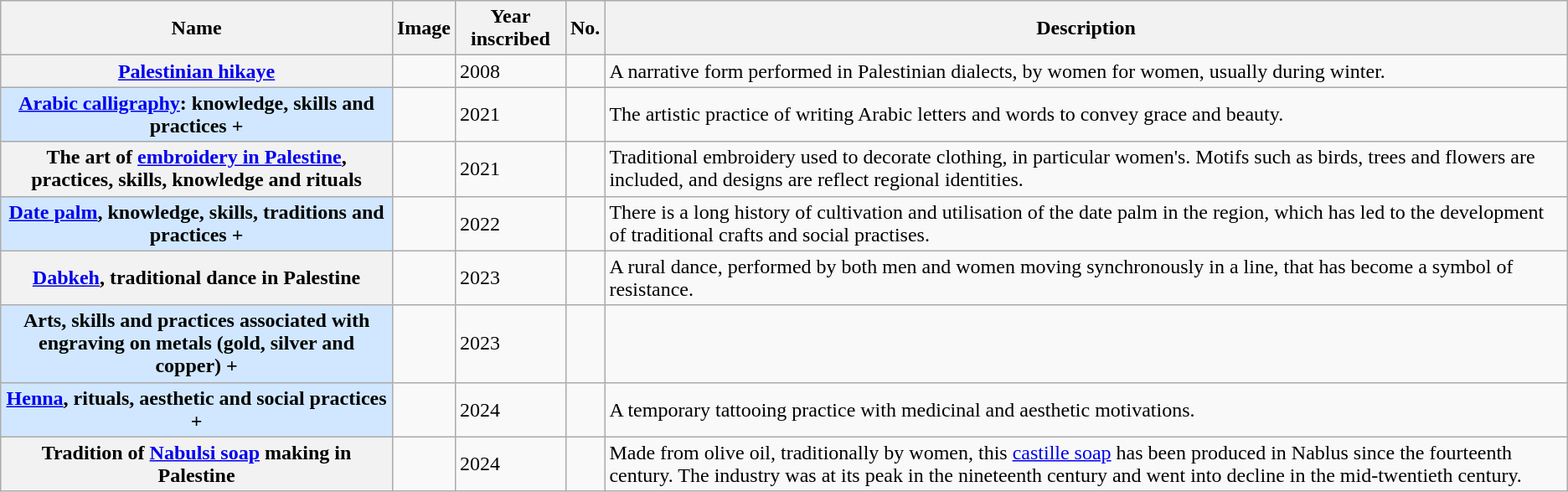<table class="wikitable sortable plainrowheaders">
<tr>
<th style="width:25%">Name</th>
<th class="unsortable">Image</th>
<th>Year inscribed</th>
<th>No.</th>
<th class="unsortable">Description</th>
</tr>
<tr>
<th scope="row"><a href='#'>Palestinian hikaye</a></th>
<td></td>
<td>2008</td>
<td></td>
<td>A narrative form performed in Palestinian dialects, by women for women, usually during winter.</td>
</tr>
<tr>
<th scope="row" style="background:#D0E7FF;"><a href='#'>Arabic calligraphy</a>: knowledge, skills and practices +</th>
<td></td>
<td>2021</td>
<td></td>
<td>The artistic practice of writing Arabic letters and words to convey grace and beauty.</td>
</tr>
<tr>
<th scope="row">The art of <a href='#'>embroidery in Palestine</a>, practices, skills, knowledge and rituals</th>
<td></td>
<td>2021</td>
<td></td>
<td>Traditional embroidery used to decorate clothing, in particular women's. Motifs such as birds, trees and flowers are included, and designs are reflect regional identities.</td>
</tr>
<tr>
<th scope="row" style="background:#D0E7FF;"><a href='#'>Date palm</a>, knowledge, skills, traditions and practices +</th>
<td></td>
<td>2022</td>
<td></td>
<td>There is a long history of cultivation and utilisation of the date palm in the region, which has led to the development of traditional crafts and social practises.</td>
</tr>
<tr>
<th scope="row"><a href='#'>Dabkeh</a>, traditional dance in Palestine</th>
<td></td>
<td>2023</td>
<td></td>
<td>A rural dance, performed by both men and women moving synchronously in a line, that has become a symbol of resistance.</td>
</tr>
<tr>
<th scope="row" style="background:#D0E7FF;">Arts, skills and practices associated with engraving on metals (gold, silver and copper) +</th>
<td></td>
<td>2023</td>
<td></td>
</tr>
<tr>
<th scope="row" style="background:#D0E7FF;"><a href='#'>Henna</a>, rituals, aesthetic and social practices +</th>
<td></td>
<td>2024</td>
<td></td>
<td>A temporary tattooing practice with medicinal and aesthetic motivations.</td>
</tr>
<tr>
<th scope="row">Tradition of <a href='#'>Nabulsi soap</a> making in Palestine</th>
<td></td>
<td>2024</td>
<td></td>
<td>Made from olive oil, traditionally by women, this <a href='#'>castille soap</a> has been produced in Nablus since the fourteenth century. The industry was at its peak in the nineteenth century and went into decline in the mid-twentieth century.</td>
</tr>
</table>
